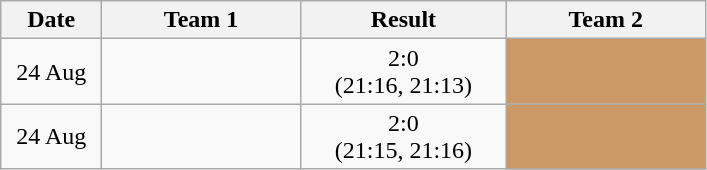<table class="wikitable" style="text-align:center">
<tr>
<th width=60>Date</th>
<th width=125>Team 1</th>
<th width=130>Result</th>
<th width=125>Team 2</th>
</tr>
<tr>
<td>24 Aug</td>
<td style="text-align:right;"></td>
<td>2:0 <br> (21:16, 21:13)</td>
<td style="text-align:left;" bgcolor=#cc9966></td>
</tr>
<tr>
<td>24 Aug</td>
<td style="text-align:right;"></td>
<td>2:0 <br> (21:15, 21:16)</td>
<td style="text-align:left;" bgcolor=#cc9966></td>
</tr>
</table>
